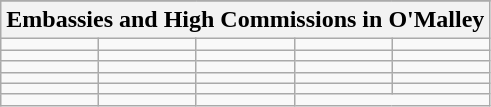<table class="wikitable">
<tr>
</tr>
<tr>
<th colspan=6>Embassies and High Commissions in O'Malley</th>
</tr>
<tr>
<td></td>
<td></td>
<td></td>
<td></td>
<td></td>
</tr>
<tr>
<td></td>
<td></td>
<td></td>
<td></td>
<td></td>
</tr>
<tr>
<td></td>
<td></td>
<td></td>
<td></td>
<td></td>
</tr>
<tr>
<td></td>
<td></td>
<td></td>
<td></td>
<td></td>
</tr>
<tr>
<td></td>
<td></td>
<td></td>
<td></td>
<td></td>
</tr>
<tr>
<td></td>
<td></td>
<td></td>
</tr>
</table>
